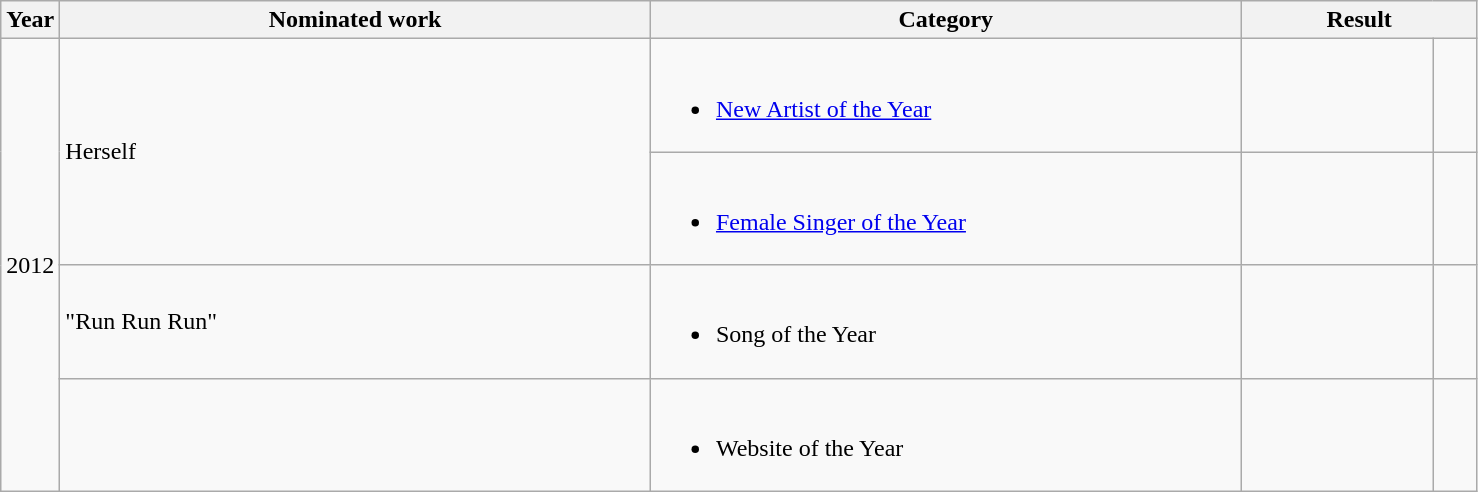<table class="wikitable" style="text-align:left;">
<tr>
<th width=4% align=center>Year</th>
<th width=40%>Nominated work</th>
<th width=40%>Category</th>
<th width=16% colspan=2>Result</th>
</tr>
<tr>
<td rowspan=4>2012</td>
<td rowspan=2>Herself</td>
<td><br><ul><li><a href='#'>New Artist of the Year</a></li></ul></td>
<td></td>
<td width=3% align=center></td>
</tr>
<tr>
<td><br><ul><li><a href='#'>Female Singer of the Year</a></li></ul></td>
<td></td>
<td width=3% align=center></td>
</tr>
<tr>
<td>"Run Run Run"</td>
<td><br><ul><li>Song of the Year</li></ul></td>
<td></td>
<td width=3% align=center></td>
</tr>
<tr>
<td></td>
<td><br><ul><li>Website of the Year</li></ul></td>
<td></td>
<td width=3% align=center></td>
</tr>
</table>
